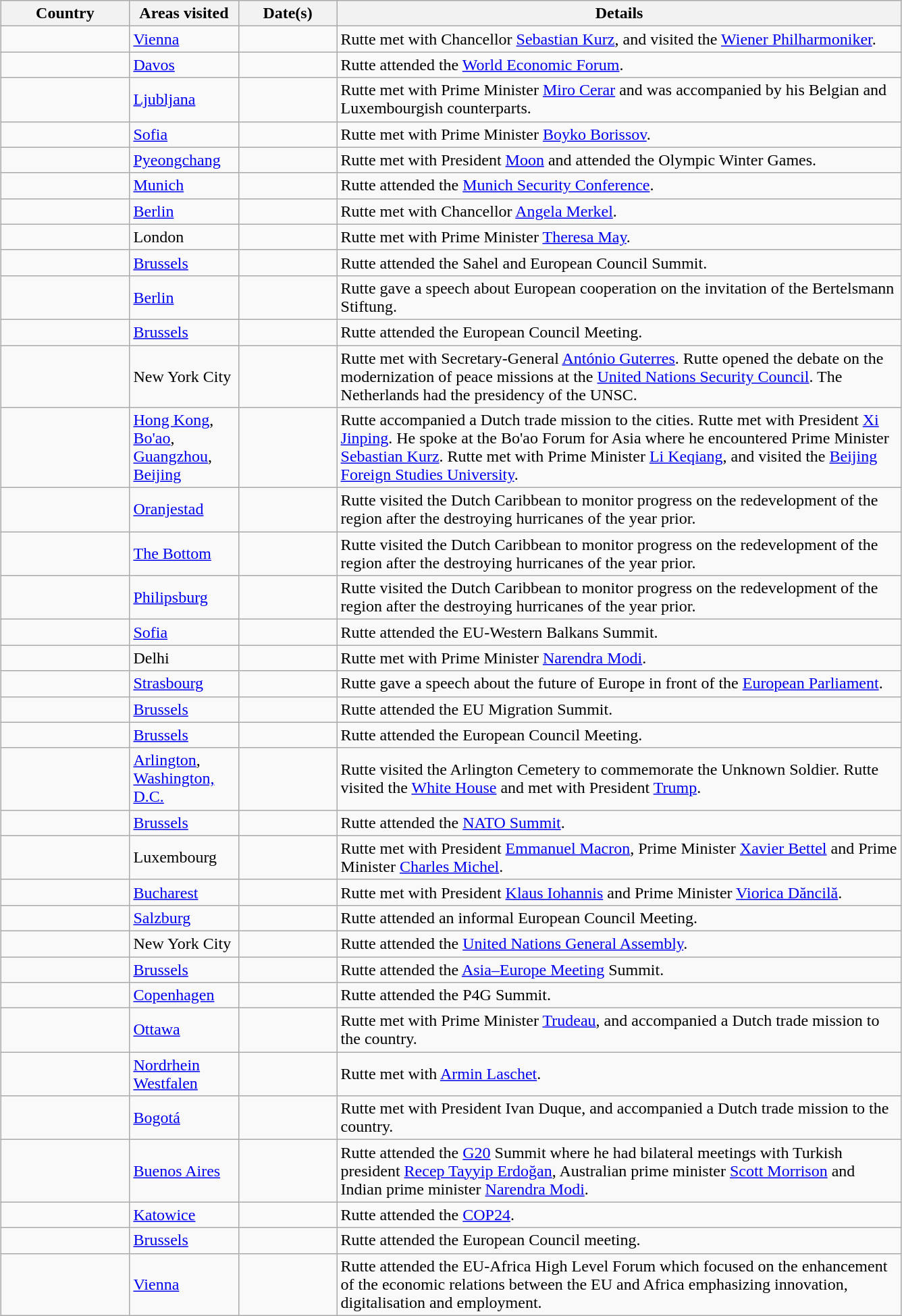<table class="wikitable sortable outercollapse" style="margin: 1em auto 1em auto">
<tr>
<th width=120>Country</th>
<th width=100>Areas visited</th>
<th width=90>Date(s)</th>
<th width=550 class=unsortable>Details</th>
</tr>
<tr>
<td></td>
<td><a href='#'>Vienna</a></td>
<td></td>
<td>Rutte met with Chancellor <a href='#'>Sebastian Kurz</a>, and visited the <a href='#'>Wiener Philharmoniker</a>.</td>
</tr>
<tr>
<td></td>
<td><a href='#'>Davos</a></td>
<td></td>
<td>Rutte attended the <a href='#'>World Economic Forum</a>.</td>
</tr>
<tr>
<td></td>
<td><a href='#'>Ljubljana</a></td>
<td></td>
<td>Rutte met with Prime Minister <a href='#'>Miro Cerar</a> and was accompanied by his Belgian and Luxembourgish counterparts.</td>
</tr>
<tr>
<td></td>
<td><a href='#'>Sofia</a></td>
<td></td>
<td>Rutte met with Prime Minister <a href='#'>Boyko Borissov</a>.</td>
</tr>
<tr>
<td></td>
<td><a href='#'>Pyeongchang</a></td>
<td></td>
<td>Rutte met with President <a href='#'>Moon</a> and attended the Olympic Winter Games.</td>
</tr>
<tr>
<td></td>
<td><a href='#'>Munich</a></td>
<td></td>
<td>Rutte attended the <a href='#'>Munich Security Conference</a>.</td>
</tr>
<tr>
<td></td>
<td><a href='#'>Berlin</a></td>
<td></td>
<td>Rutte met with Chancellor <a href='#'>Angela Merkel</a>.</td>
</tr>
<tr>
<td></td>
<td>London</td>
<td></td>
<td>Rutte met with Prime Minister <a href='#'>Theresa May</a>.</td>
</tr>
<tr>
<td></td>
<td><a href='#'>Brussels</a></td>
<td></td>
<td>Rutte attended the Sahel and European Council Summit.</td>
</tr>
<tr>
<td></td>
<td><a href='#'>Berlin</a></td>
<td></td>
<td>Rutte gave a speech about European cooperation on the invitation of the Bertelsmann Stiftung.</td>
</tr>
<tr>
<td></td>
<td><a href='#'>Brussels</a></td>
<td></td>
<td>Rutte attended the European Council Meeting.</td>
</tr>
<tr>
<td></td>
<td>New York City</td>
<td></td>
<td>Rutte met with Secretary-General <a href='#'>António Guterres</a>. Rutte opened the debate on the modernization of peace missions at the <a href='#'>United Nations Security Council</a>. The Netherlands had the presidency of the UNSC.</td>
</tr>
<tr>
<td></td>
<td><a href='#'>Hong Kong</a>, <a href='#'>Bo'ao</a>, <a href='#'>Guangzhou</a>, <a href='#'>Beijing</a></td>
<td></td>
<td>Rutte accompanied a Dutch trade mission to the cities. Rutte met with President <a href='#'>Xi Jinping</a>. He spoke at the Bo'ao Forum for Asia where he encountered Prime Minister <a href='#'>Sebastian Kurz</a>. Rutte met with Prime Minister <a href='#'>Li Keqiang</a>, and visited the <a href='#'>Beijing Foreign Studies University</a>.</td>
</tr>
<tr>
<td></td>
<td><a href='#'>Oranjestad</a></td>
<td></td>
<td>Rutte visited the Dutch Caribbean to monitor progress on the redevelopment of the region after the destroying hurricanes of the year prior.</td>
</tr>
<tr>
<td></td>
<td><a href='#'>The Bottom</a></td>
<td></td>
<td>Rutte visited the Dutch Caribbean to monitor progress on the redevelopment of the region after the destroying hurricanes of the year prior.</td>
</tr>
<tr>
<td></td>
<td><a href='#'>Philipsburg</a></td>
<td></td>
<td>Rutte visited the Dutch Caribbean to monitor progress on the redevelopment of the region after the destroying hurricanes of the year prior.</td>
</tr>
<tr>
<td></td>
<td><a href='#'>Sofia</a></td>
<td></td>
<td>Rutte attended the EU-Western Balkans Summit.</td>
</tr>
<tr>
<td></td>
<td>Delhi</td>
<td></td>
<td>Rutte met with Prime Minister <a href='#'>Narendra Modi</a>.</td>
</tr>
<tr>
<td></td>
<td><a href='#'>Strasbourg</a></td>
<td></td>
<td>Rutte gave a speech about the future of Europe in front of the <a href='#'>European Parliament</a>.</td>
</tr>
<tr>
<td></td>
<td><a href='#'>Brussels</a></td>
<td></td>
<td>Rutte attended the EU Migration Summit.</td>
</tr>
<tr>
<td></td>
<td><a href='#'>Brussels</a></td>
<td></td>
<td>Rutte attended the European Council Meeting.</td>
</tr>
<tr>
<td></td>
<td><a href='#'>Arlington</a>, <a href='#'>Washington, D.C.</a></td>
<td></td>
<td>Rutte visited the Arlington Cemetery to commemorate the Unknown Soldier. Rutte visited the <a href='#'>White House</a> and met with President <a href='#'>Trump</a>.</td>
</tr>
<tr>
<td></td>
<td><a href='#'>Brussels</a></td>
<td></td>
<td>Rutte attended the <a href='#'>NATO Summit</a>.</td>
</tr>
<tr>
<td></td>
<td>Luxembourg</td>
<td></td>
<td>Rutte met with President <a href='#'>Emmanuel Macron</a>, Prime Minister <a href='#'>Xavier Bettel</a> and Prime Minister <a href='#'>Charles Michel</a>.</td>
</tr>
<tr>
<td></td>
<td><a href='#'>Bucharest</a></td>
<td></td>
<td>Rutte met with President <a href='#'>Klaus Iohannis</a> and Prime Minister <a href='#'>Viorica Dăncilă</a>.</td>
</tr>
<tr>
<td></td>
<td><a href='#'>Salzburg</a></td>
<td></td>
<td>Rutte attended an informal European Council Meeting.</td>
</tr>
<tr>
<td></td>
<td>New York City</td>
<td></td>
<td>Rutte attended the <a href='#'>United Nations General Assembly</a>.</td>
</tr>
<tr>
<td></td>
<td><a href='#'>Brussels</a></td>
<td></td>
<td>Rutte attended the <a href='#'>Asia–Europe Meeting</a> Summit.</td>
</tr>
<tr>
<td></td>
<td><a href='#'>Copenhagen</a></td>
<td></td>
<td>Rutte attended the P4G Summit.</td>
</tr>
<tr>
<td></td>
<td><a href='#'>Ottawa</a></td>
<td></td>
<td>Rutte met with Prime Minister <a href='#'>Trudeau</a>, and accompanied a Dutch trade mission to the country.</td>
</tr>
<tr>
<td></td>
<td><a href='#'>Nordrhein Westfalen</a></td>
<td></td>
<td>Rutte met with <a href='#'>Armin Laschet</a>.</td>
</tr>
<tr>
<td></td>
<td><a href='#'>Bogotá</a></td>
<td></td>
<td>Rutte met with President Ivan Duque, and accompanied a Dutch trade mission to the country.</td>
</tr>
<tr>
<td></td>
<td><a href='#'>Buenos Aires</a></td>
<td></td>
<td>Rutte attended the <a href='#'>G20</a> Summit where he had bilateral meetings with Turkish president <a href='#'>Recep Tayyip Erdoğan</a>, Australian prime minister <a href='#'>Scott Morrison</a> and Indian prime minister <a href='#'>Narendra Modi</a>.</td>
</tr>
<tr>
<td></td>
<td><a href='#'>Katowice</a></td>
<td></td>
<td>Rutte attended the <a href='#'>COP24</a>.</td>
</tr>
<tr>
<td></td>
<td><a href='#'>Brussels</a></td>
<td></td>
<td>Rutte attended the European Council meeting.</td>
</tr>
<tr>
<td></td>
<td><a href='#'>Vienna</a></td>
<td></td>
<td>Rutte attended the EU-Africa High Level Forum which focused on the enhancement of the economic relations between the EU and Africa emphasizing innovation, digitalisation and employment.</td>
</tr>
</table>
